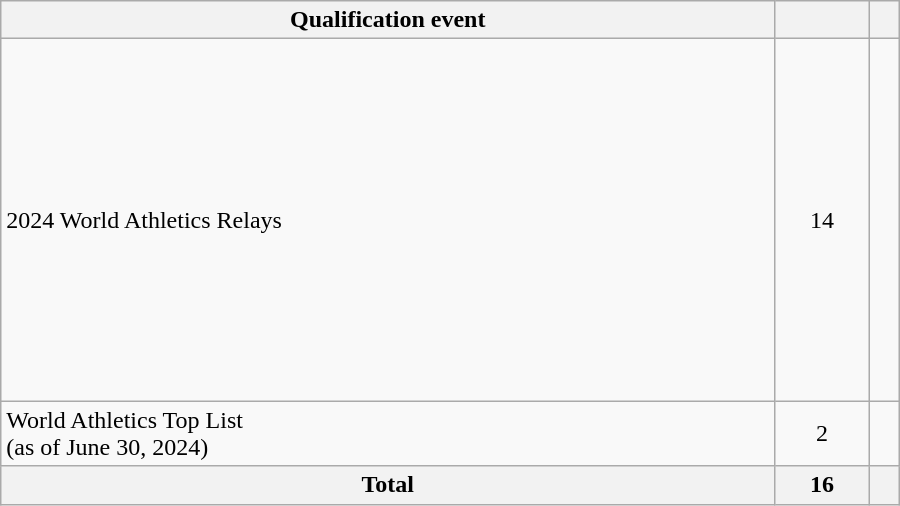<table class=wikitable style="text-align:left" width=600>
<tr>
<th>Qualification event</th>
<th></th>
<th></th>
</tr>
<tr>
<td>2024 World Athletics Relays</td>
<td align=center>14</td>
<td><br><br><br><br><br><br><br><br><br><br><br><br><br></td>
</tr>
<tr>
<td>World Athletics Top List<br>(as of June 30, 2024)</td>
<td align=center>2</td>
<td><br></td>
</tr>
<tr>
<th>Total</th>
<th>16</th>
<th></th>
</tr>
</table>
